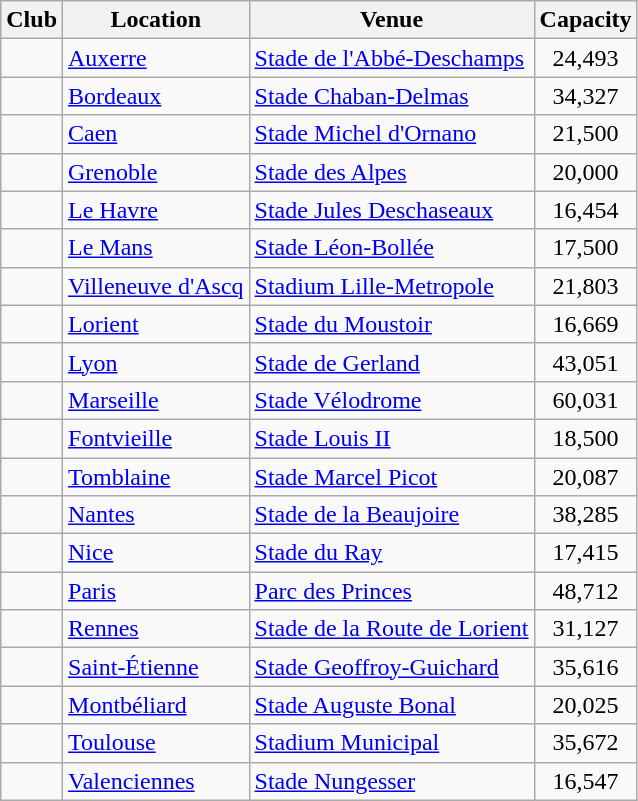<table class="wikitable sortable">
<tr>
<th>Club</th>
<th>Location</th>
<th>Venue</th>
<th>Capacity</th>
</tr>
<tr>
<td></td>
<td><a href='#'>Auxerre</a></td>
<td><a href='#'>Stade de l'Abbé-Deschamps</a></td>
<td align="center">24,493</td>
</tr>
<tr>
<td></td>
<td><a href='#'>Bordeaux</a></td>
<td><a href='#'>Stade Chaban-Delmas</a></td>
<td align="center">34,327</td>
</tr>
<tr>
<td></td>
<td><a href='#'>Caen</a></td>
<td><a href='#'>Stade Michel d'Ornano</a></td>
<td align="center">21,500</td>
</tr>
<tr>
<td></td>
<td><a href='#'>Grenoble</a></td>
<td><a href='#'>Stade des Alpes</a></td>
<td align="center">20,000</td>
</tr>
<tr>
<td></td>
<td><a href='#'>Le Havre</a></td>
<td><a href='#'>Stade Jules Deschaseaux</a></td>
<td align="center">16,454</td>
</tr>
<tr>
<td></td>
<td><a href='#'>Le Mans</a></td>
<td><a href='#'>Stade Léon-Bollée</a></td>
<td align="center">17,500</td>
</tr>
<tr>
<td></td>
<td><a href='#'>Villeneuve d'Ascq</a></td>
<td><a href='#'>Stadium Lille-Metropole</a></td>
<td align="center">21,803</td>
</tr>
<tr>
<td></td>
<td><a href='#'>Lorient</a></td>
<td><a href='#'>Stade du Moustoir</a></td>
<td align="center">16,669</td>
</tr>
<tr>
<td></td>
<td><a href='#'>Lyon</a></td>
<td><a href='#'>Stade de Gerland</a></td>
<td align="center">43,051</td>
</tr>
<tr>
<td></td>
<td><a href='#'>Marseille</a></td>
<td><a href='#'>Stade Vélodrome</a></td>
<td align="center">60,031</td>
</tr>
<tr>
<td></td>
<td><a href='#'>Fontvieille</a></td>
<td><a href='#'>Stade Louis II</a></td>
<td align="center">18,500</td>
</tr>
<tr>
<td></td>
<td><a href='#'>Tomblaine</a></td>
<td><a href='#'>Stade Marcel Picot</a></td>
<td align="center">20,087</td>
</tr>
<tr>
<td></td>
<td><a href='#'>Nantes</a></td>
<td><a href='#'>Stade de la Beaujoire</a></td>
<td align="center">38,285</td>
</tr>
<tr>
<td></td>
<td><a href='#'>Nice</a></td>
<td><a href='#'>Stade du Ray</a></td>
<td align="center">17,415</td>
</tr>
<tr>
<td></td>
<td><a href='#'>Paris</a></td>
<td><a href='#'>Parc des Princes</a></td>
<td align="center">48,712</td>
</tr>
<tr>
<td></td>
<td><a href='#'>Rennes</a></td>
<td><a href='#'>Stade de la Route de Lorient</a></td>
<td align="center">31,127</td>
</tr>
<tr>
<td></td>
<td><a href='#'>Saint-Étienne</a></td>
<td><a href='#'>Stade Geoffroy-Guichard</a></td>
<td align="center">35,616</td>
</tr>
<tr>
<td></td>
<td><a href='#'>Montbéliard</a></td>
<td><a href='#'>Stade Auguste Bonal</a></td>
<td align="center">20,025</td>
</tr>
<tr>
<td></td>
<td><a href='#'>Toulouse</a></td>
<td><a href='#'>Stadium Municipal</a></td>
<td align="center">35,672</td>
</tr>
<tr>
<td></td>
<td><a href='#'>Valenciennes</a></td>
<td><a href='#'>Stade Nungesser</a></td>
<td align="center">16,547</td>
</tr>
</table>
